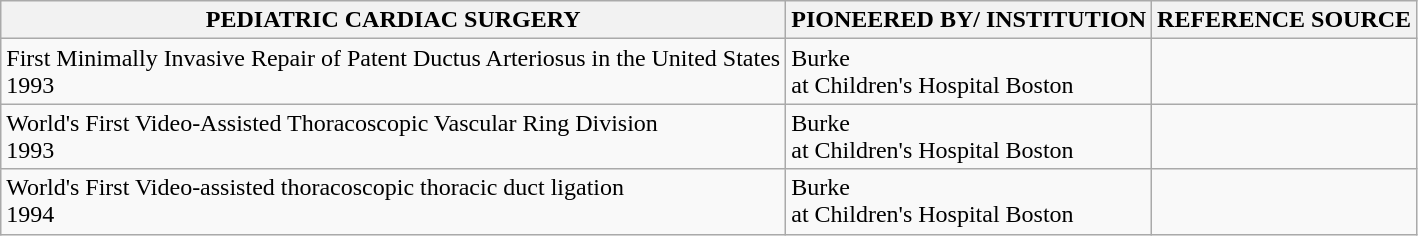<table class="wikitable" border="1">
<tr>
<th>PEDIATRIC CARDIAC SURGERY</th>
<th>PIONEERED BY/ INSTITUTION</th>
<th>REFERENCE SOURCE</th>
</tr>
<tr>
<td>First Minimally Invasive Repair of Patent Ductus Arteriosus in the United States<br>1993</td>
<td>Burke<br>at Children's Hospital Boston</td>
<td></td>
</tr>
<tr>
<td>World's First Video-Assisted Thoracoscopic Vascular Ring Division<br>1993</td>
<td>Burke<br>at Children's Hospital Boston</td>
<td></td>
</tr>
<tr>
<td>World's First Video-assisted thoracoscopic thoracic duct ligation<br>1994</td>
<td>Burke<br>at Children's Hospital Boston</td>
<td></td>
</tr>
</table>
